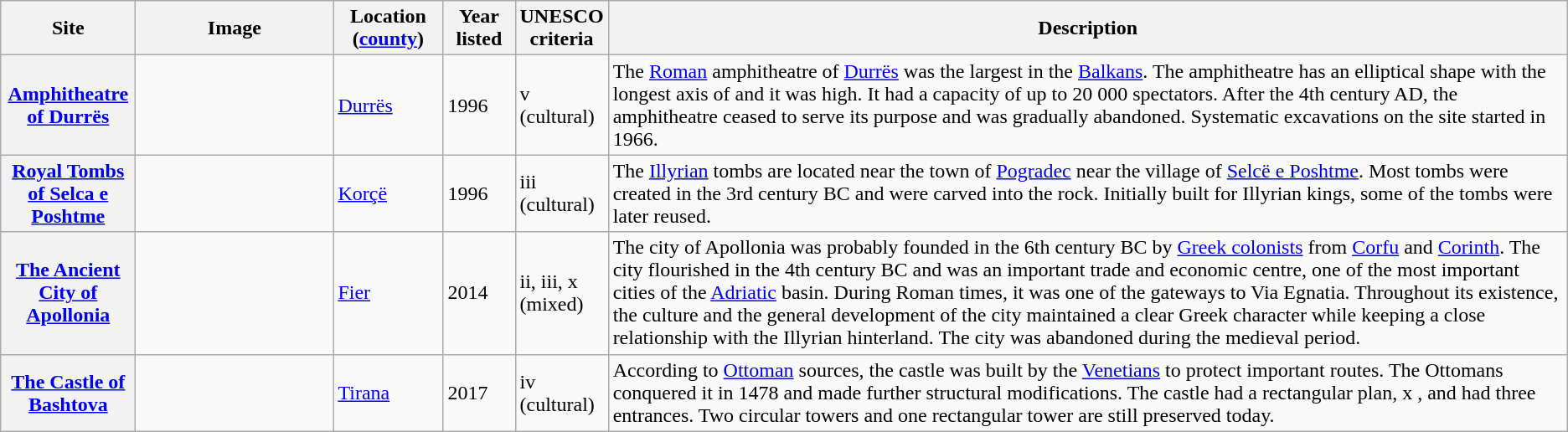<table class="wikitable sortable plainrowheaders">
<tr>
<th style="width:100px;" scope="col">Site</th>
<th class="unsortable" style="width:150px;" scope="col">Image</th>
<th style="width:80px;" scope="col">Location (<a href='#'>county</a>)</th>
<th style="width:50px;" scope="col">Year listed</th>
<th style="width:60px;" scope="col">UNESCO criteria</th>
<th scope="col" class="unsortable">Description</th>
</tr>
<tr>
<th scope="row"><a href='#'>Amphitheatre of Durrës</a></th>
<td></td>
<td><a href='#'>Durrës</a></td>
<td>1996</td>
<td>v (cultural)</td>
<td>The <a href='#'>Roman</a> amphitheatre of <a href='#'>Durrës</a> was the largest in the <a href='#'>Balkans</a>. The amphitheatre has an elliptical shape with the longest axis of  and it was  high. It had a capacity of up to 20 000 spectators. After the 4th century AD, the amphitheatre ceased to serve its purpose and was gradually abandoned. Systematic excavations on the site started in 1966.</td>
</tr>
<tr>
<th scope="row"><a href='#'>Royal Tombs of Selca e Poshtme</a></th>
<td></td>
<td><a href='#'>Korçë</a></td>
<td>1996</td>
<td>iii (cultural)</td>
<td>The <a href='#'>Illyrian</a> tombs are located near the town of <a href='#'>Pogradec</a> near the village of <a href='#'>Selcë e Poshtme</a>. Most tombs were created in the 3rd century BC and were carved into the rock. Initially built for Illyrian kings, some of the tombs were later reused.</td>
</tr>
<tr>
<th scope="row"><a href='#'>The Ancient City of Apollonia</a></th>
<td></td>
<td><a href='#'>Fier</a></td>
<td>2014</td>
<td>ii, iii, x (mixed)</td>
<td>The city of Apollonia was probably founded in the 6th century BC by <a href='#'>Greek colonists</a> from <a href='#'>Corfu</a> and <a href='#'>Corinth</a>. The city flourished in the 4th century BC and was an important trade and economic centre, one of the most important cities of the <a href='#'>Adriatic</a> basin. During Roman times, it was one of the gateways to Via Egnatia. Throughout its existence, the culture and the general development of the city maintained a clear Greek character while keeping a close relationship with the Illyrian hinterland. The city was abandoned during the medieval period.</td>
</tr>
<tr>
<th scope="row"><a href='#'>The Castle of Bashtova</a></th>
<td></td>
<td><a href='#'>Tirana</a></td>
<td>2017</td>
<td>iv (cultural)</td>
<td>According to <a href='#'>Ottoman</a> sources, the castle was built by the <a href='#'>Venetians</a> to protect important routes. The Ottomans conquered it in 1478 and made further structural modifications. The castle had a rectangular plan,  x , and had three entrances. Two circular towers and one rectangular tower are still preserved today.</td>
</tr>
</table>
